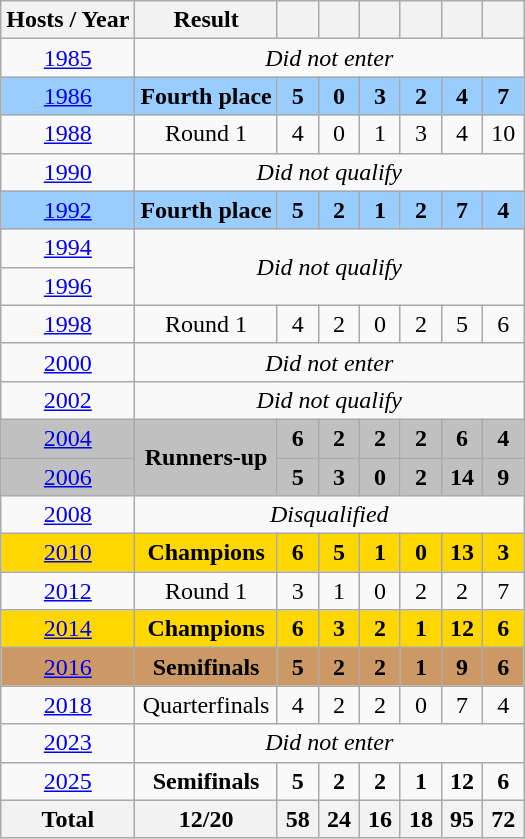<table class="wikitable" style="text-align: center;">
<tr>
<th>Hosts / Year</th>
<th>Result</th>
<th width=20></th>
<th width=20></th>
<th width=20></th>
<th width=20></th>
<th width=20></th>
<th width=20></th>
</tr>
<tr>
<td> <a href='#'>1985</a></td>
<td colspan=7><em>Did not enter</em></td>
</tr>
<tr bgcolor=#9acdff>
<td> <a href='#'>1986</a></td>
<td><strong>Fourth place</strong></td>
<td><strong>5</strong></td>
<td><strong>0</strong></td>
<td><strong>3</strong></td>
<td><strong>2</strong></td>
<td><strong>4</strong></td>
<td><strong>7</strong></td>
</tr>
<tr>
<td> <a href='#'>1988</a></td>
<td>Round 1</td>
<td>4</td>
<td>0</td>
<td>1</td>
<td>3</td>
<td>4</td>
<td>10</td>
</tr>
<tr>
<td> <a href='#'>1990</a></td>
<td colspan=7><em>Did not qualify</em></td>
</tr>
<tr bgcolor=#9acdff>
<td> <a href='#'>1992</a></td>
<td><strong>Fourth place</strong></td>
<td><strong>5</strong></td>
<td><strong>2</strong></td>
<td><strong>1</strong></td>
<td><strong>2</strong></td>
<td><strong>7</strong></td>
<td><strong>4</strong></td>
</tr>
<tr>
<td> <a href='#'>1994</a></td>
<td colspan=7 rowspan=2><em>Did not qualify</em></td>
</tr>
<tr>
<td> <a href='#'>1996</a></td>
</tr>
<tr>
<td> <a href='#'>1998</a></td>
<td>Round 1</td>
<td>4</td>
<td>2</td>
<td>0</td>
<td>2</td>
<td>5</td>
<td>6</td>
</tr>
<tr>
<td> <a href='#'>2000</a></td>
<td colspan=7><em>Did not enter</em></td>
</tr>
<tr>
<td> <a href='#'>2002</a></td>
<td colspan=7><em>Did not qualify</em></td>
</tr>
<tr bgcolor=silver>
<td> <a href='#'>2004</a></td>
<td rowspan=2><strong>Runners-up</strong></td>
<td><strong>6</strong></td>
<td><strong>2</strong></td>
<td><strong>2</strong></td>
<td><strong>2</strong></td>
<td><strong>6</strong></td>
<td><strong>4</strong></td>
</tr>
<tr bgcolor=silver>
<td> <a href='#'>2006</a></td>
<td><strong>5</strong></td>
<td><strong>3</strong></td>
<td><strong>0</strong></td>
<td><strong>2</strong></td>
<td><strong>14</strong></td>
<td><strong>9</strong></td>
</tr>
<tr>
<td> <a href='#'>2008</a></td>
<td colspan=7><em>Disqualified</em></td>
</tr>
<tr bgcolor=gold>
<td> <a href='#'>2010</a></td>
<td><strong>Champions</strong></td>
<td><strong>6</strong></td>
<td><strong>5</strong></td>
<td><strong>1</strong></td>
<td><strong>0</strong></td>
<td><strong>13</strong></td>
<td><strong>3</strong></td>
</tr>
<tr>
<td> <a href='#'>2012</a></td>
<td>Round 1</td>
<td>3</td>
<td>1</td>
<td>0</td>
<td>2</td>
<td>2</td>
<td>7</td>
</tr>
<tr bgcolor=gold>
<td> <a href='#'>2014</a></td>
<td><strong>Champions</strong></td>
<td><strong>6</strong></td>
<td><strong>3</strong></td>
<td><strong>2</strong></td>
<td><strong>1</strong></td>
<td><strong>12</strong></td>
<td><strong>6</strong></td>
</tr>
<tr bgcolor="#cc9966">
<td> <a href='#'>2016</a></td>
<td><strong>Semifinals</strong></td>
<td><strong>5</strong></td>
<td><strong>2</strong></td>
<td><strong>2</strong></td>
<td><strong>1</strong></td>
<td><strong>9</strong></td>
<td><strong>6</strong></td>
</tr>
<tr>
<td> <a href='#'>2018</a></td>
<td>Quarterfinals</td>
<td>4</td>
<td>2</td>
<td>2</td>
<td>0</td>
<td>7</td>
<td>4</td>
</tr>
<tr>
<td> <a href='#'>2023</a></td>
<td colspan=7><em>Did not enter</em></td>
</tr>
<tr>
<td> <a href='#'>2025</a></td>
<td><strong>Semifinals</strong></td>
<td><strong>5</strong></td>
<td><strong>2</strong></td>
<td><strong>2</strong></td>
<td><strong>1</strong></td>
<td><strong>12</strong></td>
<td><strong>6</strong></td>
</tr>
<tr>
<th><strong>Total</strong></th>
<th>12/20</th>
<th>58</th>
<th>24</th>
<th>16</th>
<th>18</th>
<th>95</th>
<th>72</th>
</tr>
</table>
